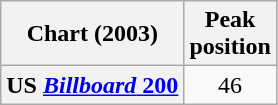<table class="wikitable plainrowheaders" style="text-align:center">
<tr>
<th scope="col">Chart (2003)</th>
<th scope="col">Peak<br>position</th>
</tr>
<tr>
<th scope="row">US <a href='#'><em>Billboard</em> 200</a></th>
<td>46</td>
</tr>
</table>
